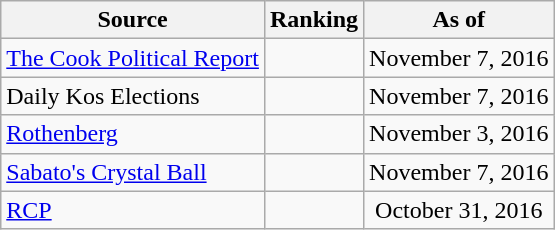<table class="wikitable" style="text-align:center">
<tr>
<th>Source</th>
<th>Ranking</th>
<th>As of</th>
</tr>
<tr>
<td align=left><a href='#'>The Cook Political Report</a></td>
<td></td>
<td>November 7, 2016</td>
</tr>
<tr>
<td align=left>Daily Kos Elections</td>
<td></td>
<td>November 7, 2016</td>
</tr>
<tr>
<td align=left><a href='#'>Rothenberg</a></td>
<td></td>
<td>November 3, 2016</td>
</tr>
<tr>
<td align=left><a href='#'>Sabato's Crystal Ball</a></td>
<td></td>
<td>November 7, 2016</td>
</tr>
<tr>
<td align="left"><a href='#'>RCP</a></td>
<td></td>
<td>October 31, 2016</td>
</tr>
</table>
